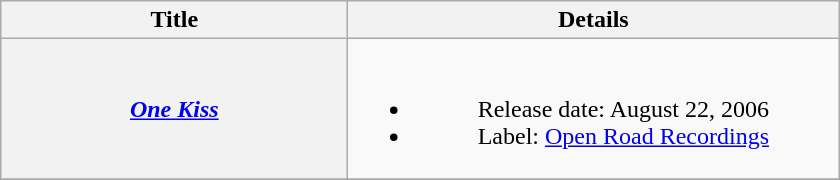<table class="wikitable plainrowheaders" style="text-align:center;">
<tr>
<th style="width:14em;">Title</th>
<th style="width:20em;">Details</th>
</tr>
<tr>
<th scope="row"><em><a href='#'>One Kiss</a></em></th>
<td><br><ul><li>Release date: August 22, 2006</li><li>Label: <a href='#'>Open Road Recordings</a></li></ul></td>
</tr>
<tr>
</tr>
</table>
